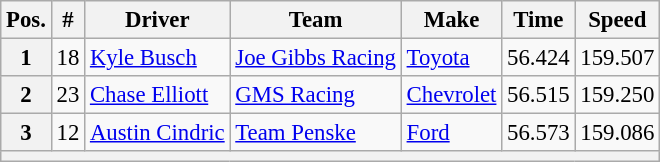<table class="wikitable" style="font-size:95%">
<tr>
<th>Pos.</th>
<th>#</th>
<th>Driver</th>
<th>Team</th>
<th>Make</th>
<th>Time</th>
<th>Speed</th>
</tr>
<tr>
<th>1</th>
<td>18</td>
<td><a href='#'>Kyle Busch</a></td>
<td><a href='#'>Joe Gibbs Racing</a></td>
<td><a href='#'>Toyota</a></td>
<td>56.424</td>
<td>159.507</td>
</tr>
<tr>
<th>2</th>
<td>23</td>
<td><a href='#'>Chase Elliott</a></td>
<td><a href='#'>GMS Racing</a></td>
<td><a href='#'>Chevrolet</a></td>
<td>56.515</td>
<td>159.250</td>
</tr>
<tr>
<th>3</th>
<td>12</td>
<td><a href='#'>Austin Cindric</a></td>
<td><a href='#'>Team Penske</a></td>
<td><a href='#'>Ford</a></td>
<td>56.573</td>
<td>159.086</td>
</tr>
<tr>
<th colspan="7"></th>
</tr>
</table>
